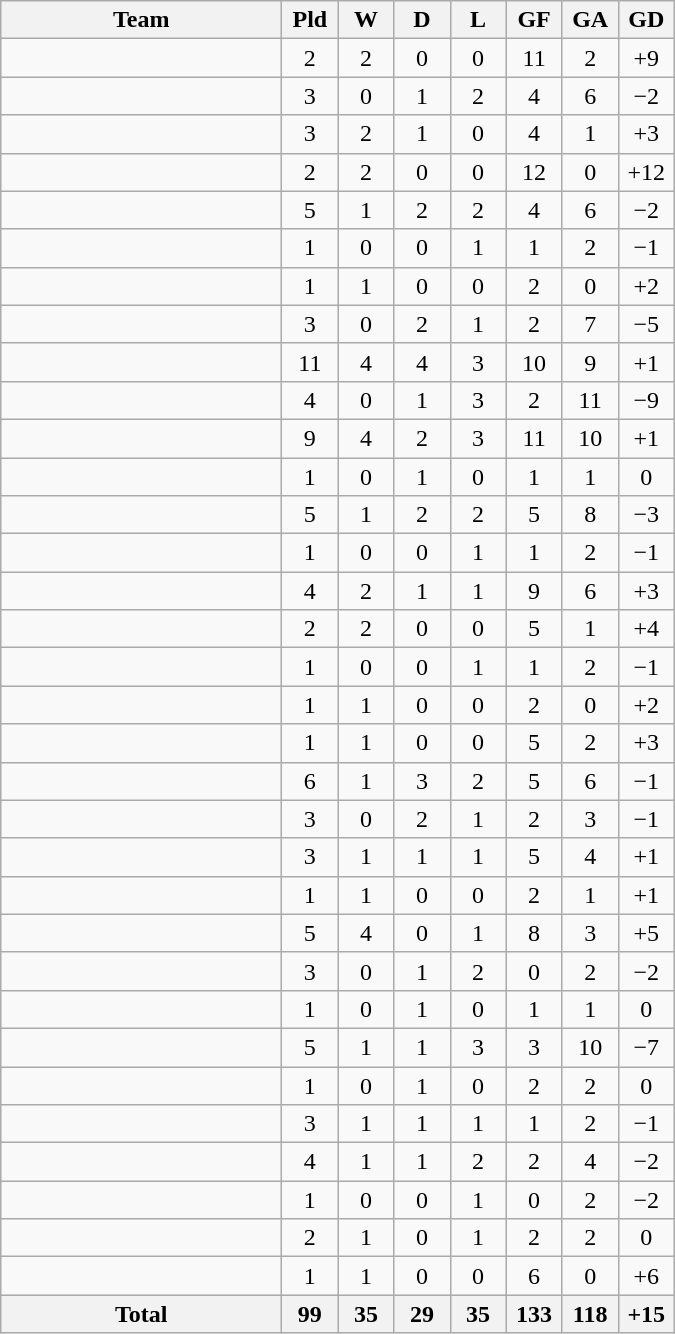<table class="wikitable" style="text-align: center;">
<tr>
<th width=180>Team</th>
<th width=30>Pld</th>
<th width=30>W</th>
<th width=30>D</th>
<th width=30>L</th>
<th width=30>GF</th>
<th width=30>GA</th>
<th width=30>GD</th>
</tr>
<tr>
<td align="left"></td>
<td>2</td>
<td>2</td>
<td>0</td>
<td>0</td>
<td>11</td>
<td>2</td>
<td>+9</td>
</tr>
<tr>
<td align="left"></td>
<td>3</td>
<td>0</td>
<td>1</td>
<td>2</td>
<td>4</td>
<td>6</td>
<td>−2</td>
</tr>
<tr>
<td align="left"></td>
<td>3</td>
<td>2</td>
<td>1</td>
<td>0</td>
<td>4</td>
<td>1</td>
<td>+3</td>
</tr>
<tr>
<td align="left"></td>
<td>2</td>
<td>2</td>
<td>0</td>
<td>0</td>
<td>12</td>
<td>0</td>
<td>+12</td>
</tr>
<tr>
<td align="left"></td>
<td>5</td>
<td>1</td>
<td>2</td>
<td>2</td>
<td>4</td>
<td>6</td>
<td>−2</td>
</tr>
<tr>
<td align="left"></td>
<td>1</td>
<td>0</td>
<td>0</td>
<td>1</td>
<td>1</td>
<td>2</td>
<td>−1</td>
</tr>
<tr>
<td align="left"></td>
<td>1</td>
<td>1</td>
<td>0</td>
<td>0</td>
<td>2</td>
<td>0</td>
<td>+2</td>
</tr>
<tr>
<td align="left"></td>
<td>3</td>
<td>0</td>
<td>2</td>
<td>1</td>
<td>2</td>
<td>7</td>
<td>−5</td>
</tr>
<tr>
<td align="left"></td>
<td>11</td>
<td>4</td>
<td>4</td>
<td>3</td>
<td>10</td>
<td>9</td>
<td>+1</td>
</tr>
<tr>
<td align="left"></td>
<td>4</td>
<td>0</td>
<td>1</td>
<td>3</td>
<td>2</td>
<td>11</td>
<td>−9</td>
</tr>
<tr>
<td align="left"></td>
<td>9</td>
<td>4</td>
<td>2</td>
<td>3</td>
<td>11</td>
<td>10</td>
<td>+1</td>
</tr>
<tr>
<td align="left"></td>
<td>1</td>
<td>0</td>
<td>1</td>
<td>0</td>
<td>1</td>
<td>1</td>
<td>0</td>
</tr>
<tr>
<td align="left"></td>
<td>5</td>
<td>1</td>
<td>2</td>
<td>2</td>
<td>5</td>
<td>8</td>
<td>−3</td>
</tr>
<tr>
<td align="left"></td>
<td>1</td>
<td>0</td>
<td>0</td>
<td>1</td>
<td>1</td>
<td>2</td>
<td>−1</td>
</tr>
<tr>
<td align="left"></td>
<td>4</td>
<td>2</td>
<td>1</td>
<td>1</td>
<td>9</td>
<td>6</td>
<td>+3</td>
</tr>
<tr>
<td align="left"></td>
<td>2</td>
<td>2</td>
<td>0</td>
<td>0</td>
<td>5</td>
<td>1</td>
<td>+4</td>
</tr>
<tr>
<td align="left"></td>
<td>1</td>
<td>0</td>
<td>0</td>
<td>1</td>
<td>1</td>
<td>2</td>
<td>−1</td>
</tr>
<tr>
<td align="left"></td>
<td>1</td>
<td>1</td>
<td>0</td>
<td>0</td>
<td>2</td>
<td>0</td>
<td>+2</td>
</tr>
<tr>
<td align="left"></td>
<td>1</td>
<td>1</td>
<td>0</td>
<td>0</td>
<td>5</td>
<td>2</td>
<td>+3</td>
</tr>
<tr>
<td align="left"></td>
<td>6</td>
<td>1</td>
<td>3</td>
<td>2</td>
<td>5</td>
<td>6</td>
<td>−1</td>
</tr>
<tr>
<td align="left"></td>
<td>3</td>
<td>0</td>
<td>2</td>
<td>1</td>
<td>2</td>
<td>3</td>
<td>−1</td>
</tr>
<tr>
<td align="left"></td>
<td>3</td>
<td>1</td>
<td>1</td>
<td>1</td>
<td>5</td>
<td>4</td>
<td>+1</td>
</tr>
<tr>
<td align="left"></td>
<td>1</td>
<td>1</td>
<td>0</td>
<td>0</td>
<td>2</td>
<td>1</td>
<td>+1</td>
</tr>
<tr>
<td align="left"></td>
<td>5</td>
<td>4</td>
<td>0</td>
<td>1</td>
<td>8</td>
<td>3</td>
<td>+5</td>
</tr>
<tr>
<td align="left"></td>
<td>3</td>
<td>0</td>
<td>1</td>
<td>2</td>
<td>0</td>
<td>2</td>
<td>−2</td>
</tr>
<tr>
<td align="left"></td>
<td>1</td>
<td>0</td>
<td>1</td>
<td>0</td>
<td>1</td>
<td>1</td>
<td>0</td>
</tr>
<tr>
<td align="left"></td>
<td>5</td>
<td>1</td>
<td>1</td>
<td>3</td>
<td>3</td>
<td>10</td>
<td>−7</td>
</tr>
<tr>
<td align="left"></td>
<td>1</td>
<td>0</td>
<td>1</td>
<td>0</td>
<td>2</td>
<td>2</td>
<td>0</td>
</tr>
<tr>
<td align="left"></td>
<td>3</td>
<td>1</td>
<td>1</td>
<td>1</td>
<td>1</td>
<td>2</td>
<td>−1</td>
</tr>
<tr>
<td align="left"></td>
<td>4</td>
<td>1</td>
<td>1</td>
<td>2</td>
<td>2</td>
<td>4</td>
<td>−2</td>
</tr>
<tr>
<td align="left"></td>
<td>1</td>
<td>0</td>
<td>0</td>
<td>1</td>
<td>0</td>
<td>2</td>
<td>−2</td>
</tr>
<tr>
<td align="left"></td>
<td>2</td>
<td>1</td>
<td>0</td>
<td>1</td>
<td>2</td>
<td>2</td>
<td>0</td>
</tr>
<tr>
<td align="left"></td>
<td>1</td>
<td>1</td>
<td>0</td>
<td>0</td>
<td>6</td>
<td>0</td>
<td>+6</td>
</tr>
<tr>
<th>Total</th>
<th>99</th>
<th>35</th>
<th>29</th>
<th>35</th>
<th>133</th>
<th>118</th>
<th>+15</th>
</tr>
</table>
